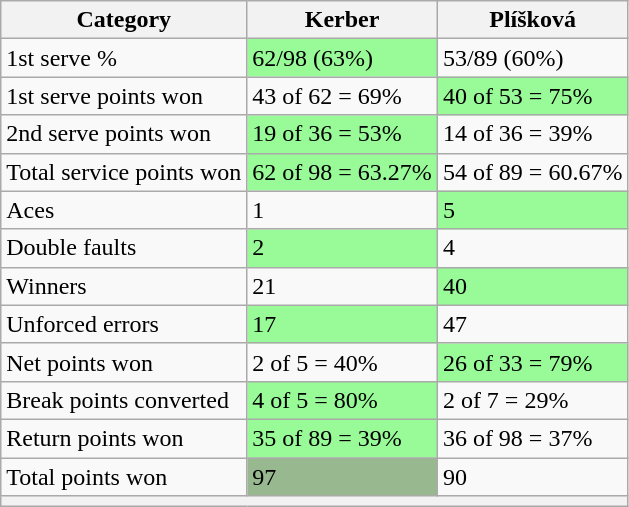<table class="wikitable">
<tr>
<th>Category</th>
<th> Kerber</th>
<th> Plíšková</th>
</tr>
<tr>
<td>1st serve %</td>
<td bgcolor=98FB98>62/98 (63%)</td>
<td>53/89 (60%)</td>
</tr>
<tr>
<td>1st serve points won</td>
<td>43 of 62 = 69%</td>
<td bgcolor=98FB98>40 of 53 = 75%</td>
</tr>
<tr>
<td>2nd serve points won</td>
<td bgcolor=98FB98>19 of 36 = 53%</td>
<td>14 of 36 = 39%</td>
</tr>
<tr>
<td>Total service points won</td>
<td bgcolor=98FB98>62 of 98 = 63.27%</td>
<td>54 of 89 = 60.67%</td>
</tr>
<tr>
<td>Aces</td>
<td>1</td>
<td bgcolor=98FB98>5</td>
</tr>
<tr>
<td>Double faults</td>
<td bgcolor=98FB98>2</td>
<td>4</td>
</tr>
<tr>
<td>Winners</td>
<td>21</td>
<td bgcolor=98FB98>40</td>
</tr>
<tr>
<td>Unforced errors</td>
<td bgcolor=98FB98>17</td>
<td>47</td>
</tr>
<tr>
<td>Net points won</td>
<td>2 of 5 = 40%</td>
<td bgcolor=98FB98>26 of 33 = 79%</td>
</tr>
<tr>
<td>Break points converted</td>
<td bgcolor=98FB98>4 of 5 = 80%</td>
<td>2 of 7 = 29%</td>
</tr>
<tr>
<td>Return points won</td>
<td bgcolor=98FB98>35 of 89 = 39%</td>
<td>36 of 98 = 37%</td>
</tr>
<tr>
<td>Total points won</td>
<td bgcolor=98FB989>97</td>
<td>90</td>
</tr>
<tr>
<th colspan=3></th>
</tr>
</table>
